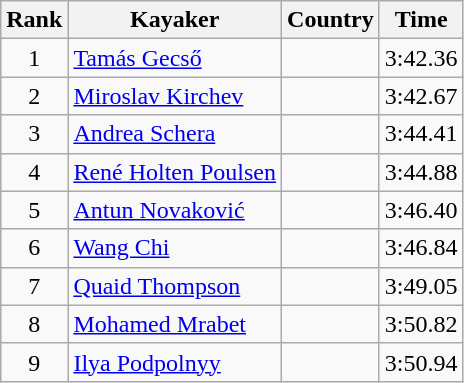<table class="wikitable" style="text-align:center">
<tr>
<th>Rank</th>
<th>Kayaker</th>
<th>Country</th>
<th>Time</th>
</tr>
<tr>
<td>1</td>
<td align="left"><a href='#'>Tamás Gecső</a></td>
<td align="left"></td>
<td>3:42.36</td>
</tr>
<tr>
<td>2</td>
<td align="left"><a href='#'>Miroslav Kirchev</a></td>
<td align="left"></td>
<td>3:42.67</td>
</tr>
<tr>
<td>3</td>
<td align="left"><a href='#'>Andrea Schera</a></td>
<td align="left"></td>
<td>3:44.41</td>
</tr>
<tr>
<td>4</td>
<td align="left"><a href='#'>René Holten Poulsen</a></td>
<td align="left"></td>
<td>3:44.88</td>
</tr>
<tr>
<td>5</td>
<td align="left"><a href='#'>Antun Novaković</a></td>
<td align="left"></td>
<td>3:46.40</td>
</tr>
<tr>
<td>6</td>
<td align="left"><a href='#'>Wang Chi</a></td>
<td align="left"></td>
<td>3:46.84</td>
</tr>
<tr>
<td>7</td>
<td align="left"><a href='#'>Quaid Thompson</a></td>
<td align="left"></td>
<td>3:49.05</td>
</tr>
<tr>
<td>8</td>
<td align="left"><a href='#'>Mohamed Mrabet</a></td>
<td align="left"></td>
<td>3:50.82</td>
</tr>
<tr>
<td>9</td>
<td align="left"><a href='#'>Ilya Podpolnyy</a></td>
<td align="left"></td>
<td>3:50.94</td>
</tr>
</table>
